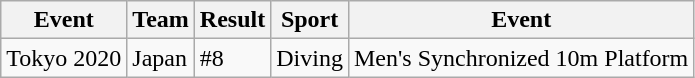<table class="wikitable">
<tr>
<th>Event</th>
<th>Team</th>
<th>Result</th>
<th>Sport</th>
<th>Event</th>
</tr>
<tr>
<td>Tokyo 2020</td>
<td>Japan</td>
<td>#8</td>
<td>Diving</td>
<td>Men's Synchronized 10m Platform</td>
</tr>
</table>
